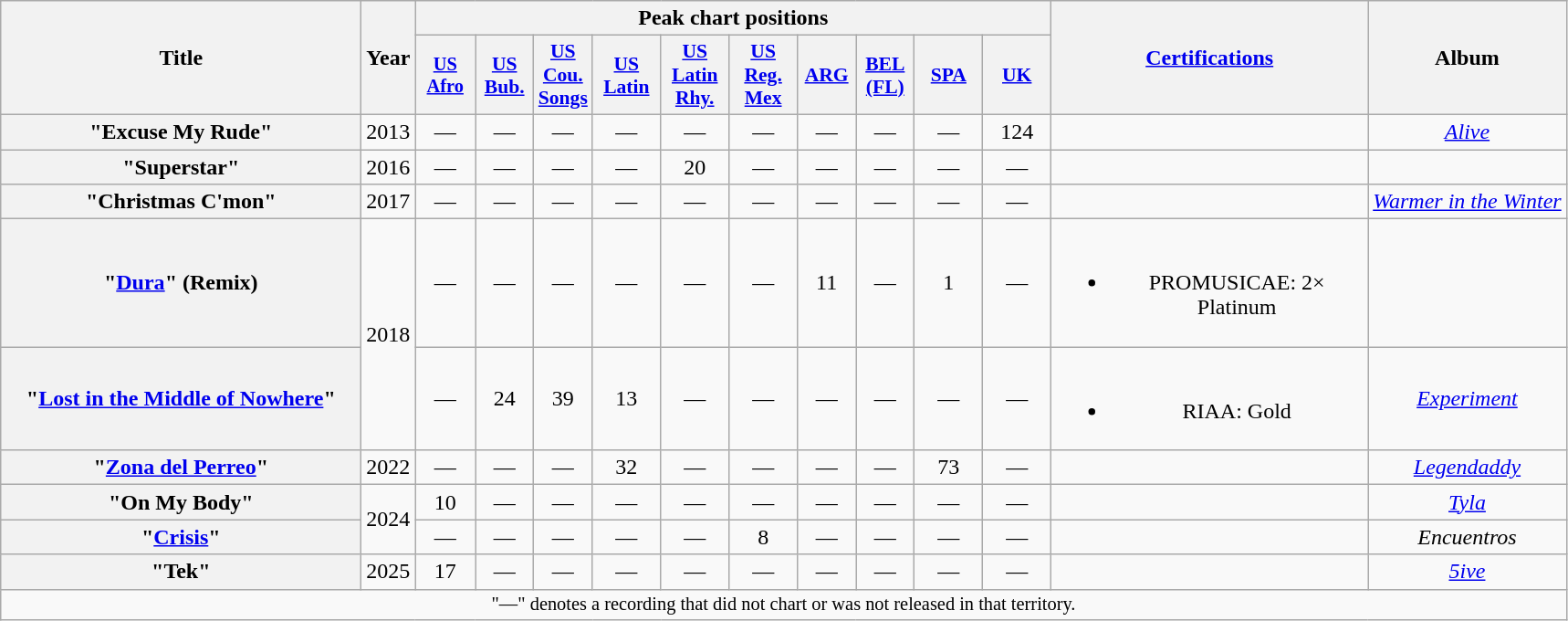<table class="wikitable plainrowheaders" style="text-align:center;">
<tr>
<th scope="col" rowspan="2" style="width:16em;">Title</th>
<th scope="col" rowspan="2" style="width:1em;">Year</th>
<th scope="col" colspan="10">Peak chart positions</th>
<th scope="col" rowspan="2" style="width:14em;"><a href='#'>Certifications</a></th>
<th scope="col" rowspan="2">Album</th>
</tr>
<tr>
<th scope="col" style="width:2.75em;font-size:85%;"><a href='#'>US<br>Afro</a><br></th>
<th scope="col" style="width:2.5em;font-size:90%;"><a href='#'>US<br>Bub.</a><br></th>
<th scope="col" style="width:2.5em;font-size:90%;"><a href='#'>US Cou. Songs</a><br></th>
<th scope="col" style="width:3em;font-size:90%;"><a href='#'>US<br>Latin</a><br></th>
<th scope="col" style="width:3em;font-size:90%;"><a href='#'>US<br>Latin<br>Rhy.</a><br></th>
<th scope="col" style="width:3em;font-size:90%;"><a href='#'>US<br>Reg.<br>Mex</a><br></th>
<th scope="col" style="width:2.5em;font-size:90%;"><a href='#'>ARG</a><br></th>
<th scope="col" style="width:2.5em;font-size:90%;"><a href='#'>BEL<br>(FL)</a><br></th>
<th scope="col" style="width:3em;font-size:90%;"><a href='#'>SPA</a><br></th>
<th scope="col" style="width:3em;font-size:90%;"><a href='#'>UK</a><br></th>
</tr>
<tr>
<th scope="row">"Excuse My Rude"<br></th>
<td>2013</td>
<td>—</td>
<td>—</td>
<td>—</td>
<td>—</td>
<td>—</td>
<td>—</td>
<td>—</td>
<td>—</td>
<td>—</td>
<td>124</td>
<td></td>
<td><em><a href='#'>Alive</a></em></td>
</tr>
<tr>
<th scope="row">"Superstar"<br></th>
<td>2016</td>
<td>—</td>
<td>—</td>
<td>—</td>
<td>—</td>
<td>20</td>
<td>—</td>
<td>—</td>
<td>—</td>
<td>—</td>
<td>—</td>
<td></td>
<td></td>
</tr>
<tr>
<th scope="row">"Christmas C'mon"<br></th>
<td>2017</td>
<td>—</td>
<td>—</td>
<td>—</td>
<td>—</td>
<td>—</td>
<td>—</td>
<td>—</td>
<td>—</td>
<td>—</td>
<td>—</td>
<td></td>
<td><em><a href='#'>Warmer in the Winter</a></em></td>
</tr>
<tr>
<th scope="row">"<a href='#'>Dura</a>" (Remix)<br></th>
<td rowspan="2">2018</td>
<td>—</td>
<td>—</td>
<td>—</td>
<td>—</td>
<td>—</td>
<td>—</td>
<td>11</td>
<td>—</td>
<td>1</td>
<td>—</td>
<td><br><ul><li>PROMUSICAE: 2× Platinum</li></ul></td>
<td></td>
</tr>
<tr>
<th scope="row">"<a href='#'>Lost in the Middle of Nowhere</a>"<br></th>
<td>—</td>
<td>24</td>
<td>39</td>
<td>13</td>
<td>—</td>
<td>—</td>
<td>—</td>
<td>—</td>
<td>—</td>
<td>—</td>
<td><br><ul><li>RIAA: Gold</li></ul></td>
<td><em><a href='#'>Experiment</a></em></td>
</tr>
<tr>
<th scope="row">"<a href='#'>Zona del Perreo</a>"<br></th>
<td>2022</td>
<td>—</td>
<td>—</td>
<td>—</td>
<td>32</td>
<td>—</td>
<td>—</td>
<td>—</td>
<td>—</td>
<td>73</td>
<td>—</td>
<td></td>
<td><em><a href='#'>Legendaddy</a></em></td>
</tr>
<tr>
<th scope="row">"On My Body"<br></th>
<td rowspan="2">2024</td>
<td>10</td>
<td>—</td>
<td>—</td>
<td>—</td>
<td>—</td>
<td>—</td>
<td>—</td>
<td>—</td>
<td>—</td>
<td>—</td>
<td></td>
<td><em><a href='#'>Tyla</a></em></td>
</tr>
<tr>
<th scope="row">"<a href='#'>Crisis</a>"<br></th>
<td>—</td>
<td>—</td>
<td>—</td>
<td>—</td>
<td>—</td>
<td>8</td>
<td>—</td>
<td>—</td>
<td>—</td>
<td>—</td>
<td></td>
<td><em>Encuentros</em></td>
</tr>
<tr>
<th scope="row">"Tek"<br></th>
<td rowspan="1">2025</td>
<td>17</td>
<td>—</td>
<td>—</td>
<td>—</td>
<td>—</td>
<td>—</td>
<td>—</td>
<td>—</td>
<td>—</td>
<td>—</td>
<td></td>
<td><em><a href='#'>5ive</a></em></td>
</tr>
<tr>
<td colspan="15" style="text-align:center; font-size:85%;">"—" denotes a recording that did not chart or was not released in that territory.</td>
</tr>
</table>
